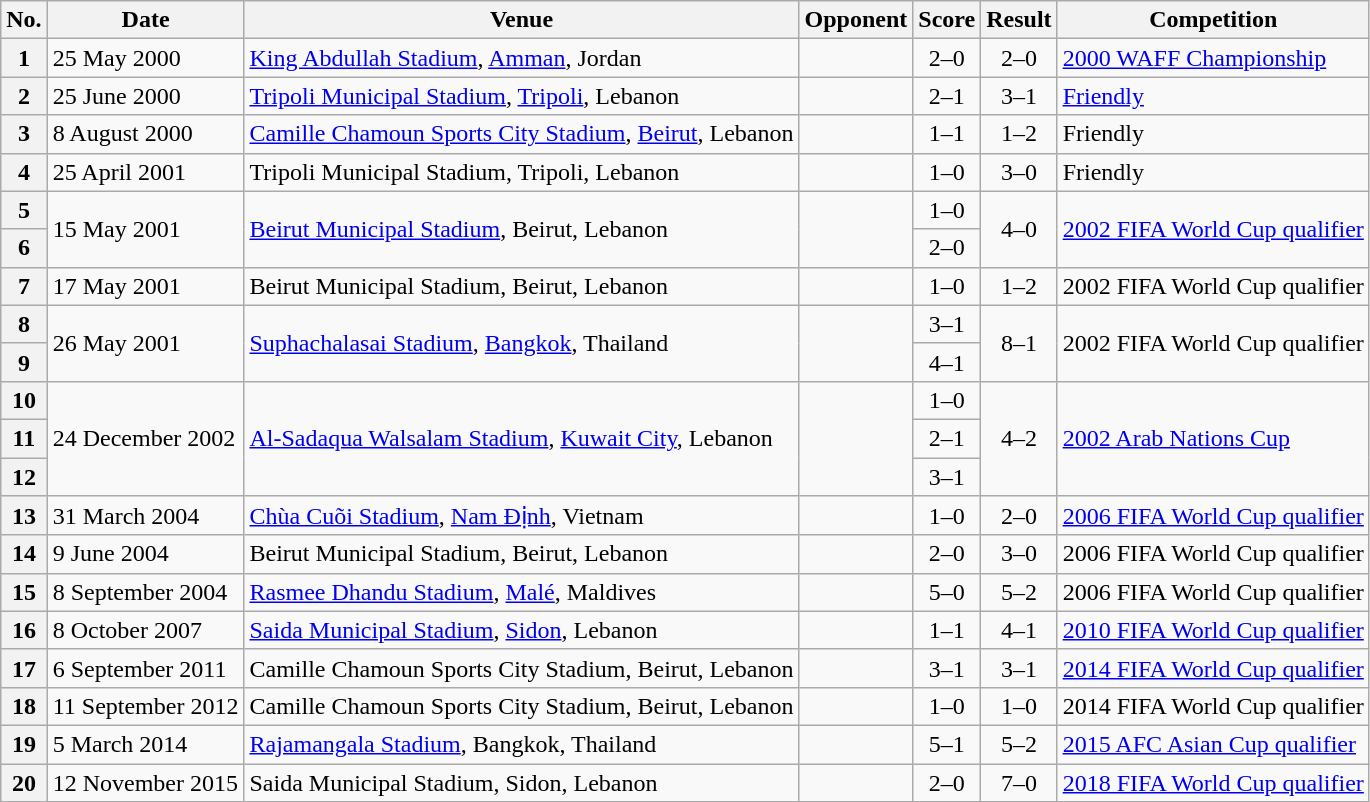<table class="wikitable plainrowheaders sortable">
<tr>
<th scope="col">No.</th>
<th scope="col">Date</th>
<th scope="col">Venue</th>
<th scope="col">Opponent</th>
<th scope="col">Score</th>
<th scope="col">Result</th>
<th scope="col">Competition</th>
</tr>
<tr>
<th scope="row">1</th>
<td>25 May 2000</td>
<td><a href='#'>King Abdullah Stadium</a>, <a href='#'>Amman</a>, Jordan</td>
<td></td>
<td align="center">2–0</td>
<td align="center">2–0</td>
<td><a href='#'>2000 WAFF Championship</a></td>
</tr>
<tr>
<th scope="row">2</th>
<td>25 June 2000</td>
<td><a href='#'>Tripoli Municipal Stadium</a>, <a href='#'>Tripoli</a>, Lebanon</td>
<td></td>
<td align="center">2–1</td>
<td align="center">3–1</td>
<td><a href='#'>Friendly</a></td>
</tr>
<tr>
<th scope="row">3</th>
<td>8 August 2000</td>
<td><a href='#'>Camille Chamoun Sports City Stadium</a>, <a href='#'>Beirut</a>, Lebanon</td>
<td></td>
<td align="center">1–1</td>
<td style="text-align:center">1–2</td>
<td>Friendly</td>
</tr>
<tr>
<th scope="row">4</th>
<td>25 April 2001</td>
<td>Tripoli Municipal Stadium, Tripoli, Lebanon</td>
<td></td>
<td align="center">1–0</td>
<td style="text-align:center">3–0</td>
<td>Friendly</td>
</tr>
<tr>
<th scope="row">5</th>
<td rowspan="2">15 May 2001</td>
<td rowspan="2"><a href='#'>Beirut Municipal Stadium</a>, Beirut, Lebanon</td>
<td rowspan="2"></td>
<td align="center">1–0</td>
<td rowspan="2" align="center">4–0</td>
<td rowspan="2"><a href='#'>2002 FIFA World Cup qualifier</a></td>
</tr>
<tr>
<th scope="row">6</th>
<td align="center">2–0</td>
</tr>
<tr>
<th scope="row">7</th>
<td>17 May 2001</td>
<td>Beirut Municipal Stadium, Beirut, Lebanon</td>
<td></td>
<td align="center">1–0</td>
<td align="center">1–2</td>
<td>2002 FIFA World Cup qualifier</td>
</tr>
<tr>
<th scope="row">8</th>
<td rowspan="2">26 May 2001</td>
<td rowspan="2"><a href='#'>Suphachalasai Stadium</a>, <a href='#'>Bangkok</a>, Thailand</td>
<td rowspan="2"></td>
<td align="center">3–1</td>
<td rowspan="2" align="center">8–1</td>
<td rowspan="2">2002 FIFA World Cup qualifier</td>
</tr>
<tr>
<th scope="row">9</th>
<td align="center">4–1</td>
</tr>
<tr>
<th scope="row">10</th>
<td rowspan="3">24 December 2002</td>
<td rowspan="3"><a href='#'>Al-Sadaqua Walsalam Stadium</a>, <a href='#'>Kuwait City</a>, Lebanon</td>
<td rowspan="3"></td>
<td align="center">1–0</td>
<td rowspan="3" align="center">4–2</td>
<td rowspan="3"><a href='#'>2002 Arab Nations Cup</a></td>
</tr>
<tr>
<th scope="row">11</th>
<td align="center">2–1</td>
</tr>
<tr>
<th scope="row">12</th>
<td align="center">3–1</td>
</tr>
<tr>
<th scope="row">13</th>
<td>31 March 2004</td>
<td><a href='#'>Chùa Cuõi Stadium</a>, <a href='#'>Nam Định</a>, Vietnam</td>
<td></td>
<td align="center">1–0</td>
<td align="center">2–0</td>
<td><a href='#'>2006 FIFA World Cup qualifier</a></td>
</tr>
<tr>
<th scope="row">14</th>
<td>9 June 2004</td>
<td>Beirut Municipal Stadium, Beirut, Lebanon</td>
<td></td>
<td align="center">2–0</td>
<td align="center">3–0</td>
<td>2006 FIFA World Cup qualifier</td>
</tr>
<tr>
<th scope="row">15</th>
<td>8 September 2004</td>
<td><a href='#'>Rasmee Dhandu Stadium</a>, <a href='#'>Malé</a>, Maldives</td>
<td></td>
<td align="center">5–0</td>
<td align="center">5–2</td>
<td>2006 FIFA World Cup qualifier</td>
</tr>
<tr>
<th scope="row">16</th>
<td>8 October 2007</td>
<td><a href='#'>Saida Municipal Stadium</a>, <a href='#'>Sidon</a>, Lebanon</td>
<td></td>
<td align="center">1–1</td>
<td align="center">4–1</td>
<td><a href='#'>2010 FIFA World Cup qualifier</a></td>
</tr>
<tr>
<th scope="row">17</th>
<td>6 September 2011</td>
<td>Camille Chamoun Sports City Stadium, Beirut, Lebanon</td>
<td></td>
<td align="center">3–1</td>
<td align="center">3–1</td>
<td><a href='#'>2014 FIFA World Cup qualifier</a></td>
</tr>
<tr>
<th scope="row">18</th>
<td>11 September 2012</td>
<td>Camille Chamoun Sports City Stadium, Beirut, Lebanon</td>
<td></td>
<td align="center">1–0</td>
<td align="center">1–0</td>
<td>2014 FIFA World Cup qualifier</td>
</tr>
<tr>
<th scope="row">19</th>
<td>5 March 2014</td>
<td><a href='#'>Rajamangala Stadium</a>, Bangkok, Thailand</td>
<td></td>
<td align="center">5–1</td>
<td align="center">5–2</td>
<td><a href='#'>2015 AFC Asian Cup qualifier</a></td>
</tr>
<tr>
<th scope="row">20</th>
<td>12 November 2015</td>
<td>Saida Municipal Stadium, Sidon, Lebanon</td>
<td></td>
<td align="center">2–0</td>
<td align="center">7–0</td>
<td><a href='#'>2018 FIFA World Cup qualifier</a></td>
</tr>
</table>
